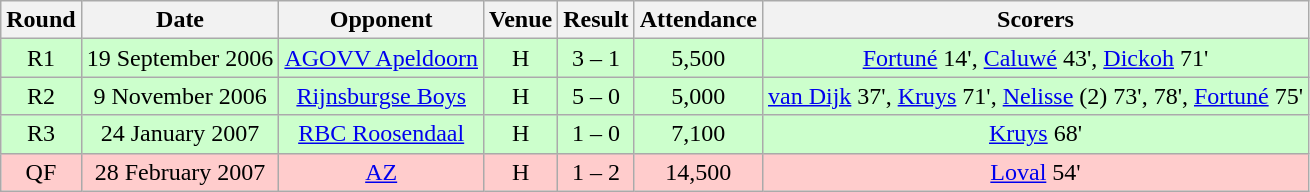<table class="wikitable" style="font-size:100%; text-align:center">
<tr>
<th>Round</th>
<th>Date</th>
<th>Opponent</th>
<th>Venue</th>
<th>Result</th>
<th>Attendance</th>
<th>Scorers</th>
</tr>
<tr style="background-color: #CCFFCC;">
<td>R1</td>
<td>19 September 2006</td>
<td><a href='#'>AGOVV Apeldoorn</a></td>
<td>H</td>
<td>3 – 1</td>
<td>5,500</td>
<td><a href='#'>Fortuné</a> 14', <a href='#'>Caluwé</a> 43', <a href='#'>Dickoh</a> 71'</td>
</tr>
<tr style="background-color: #CCFFCC;">
<td>R2</td>
<td>9 November 2006</td>
<td><a href='#'>Rijnsburgse Boys</a></td>
<td>H</td>
<td>5 – 0</td>
<td>5,000</td>
<td><a href='#'>van Dijk</a> 37', <a href='#'>Kruys</a> 71', <a href='#'>Nelisse</a> (2) 73', 78', <a href='#'>Fortuné</a> 75'</td>
</tr>
<tr style="background-color: #CCFFCC;">
<td>R3</td>
<td>24 January 2007</td>
<td><a href='#'>RBC Roosendaal</a></td>
<td>H</td>
<td>1 – 0</td>
<td>7,100</td>
<td><a href='#'>Kruys</a> 68'</td>
</tr>
<tr style="background-color: #FFCCCC;">
<td>QF</td>
<td>28 February 2007</td>
<td><a href='#'>AZ</a></td>
<td>H</td>
<td>1 – 2</td>
<td>14,500</td>
<td><a href='#'>Loval</a> 54'</td>
</tr>
</table>
